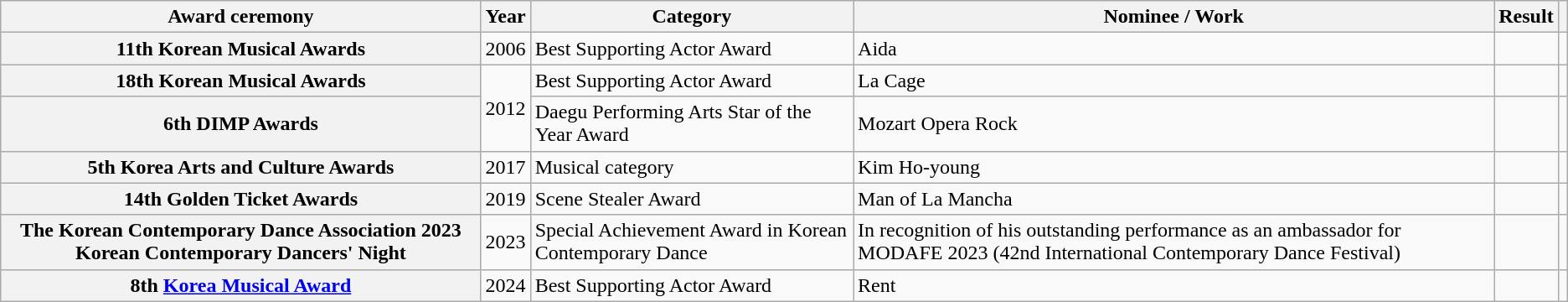<table class="wikitable plainrowheaders sortable">
<tr>
<th scope="col">Award ceremony</th>
<th scope="col">Year</th>
<th scope="col">Category</th>
<th scope="col">Nominee / Work</th>
<th scope="col">Result</th>
<th scope="col" class="unsortable"></th>
</tr>
<tr>
<th scope="row">11th Korean Musical Awards</th>
<td>2006</td>
<td>Best Supporting Actor Award</td>
<td>Aida</td>
<td></td>
<td></td>
</tr>
<tr>
<th scope="row">18th Korean Musical Awards</th>
<td rowspan="2">2012</td>
<td>Best Supporting Actor Award</td>
<td>La Cage</td>
<td></td>
<td></td>
</tr>
<tr>
<th scope="row">6th DIMP Awards</th>
<td>Daegu Performing Arts Star of the Year Award</td>
<td>Mozart Opera Rock</td>
<td></td>
<td></td>
</tr>
<tr>
<th scope="row">5th Korea Arts and Culture Awards</th>
<td>2017</td>
<td>Musical category</td>
<td>Kim Ho-young</td>
<td></td>
<td></td>
</tr>
<tr>
<th scope="row">14th Golden Ticket Awards</th>
<td>2019</td>
<td>Scene Stealer Award</td>
<td>Man of La Mancha</td>
<td></td>
<td></td>
</tr>
<tr>
<th scope="row">The Korean Contemporary Dance Association 2023 Korean Contemporary Dancers' Night</th>
<td>2023</td>
<td>Special Achievement Award in Korean Contemporary Dance</td>
<td>In recognition of his outstanding performance as an ambassador for MODAFE 2023 (42nd International Contemporary Dance Festival)</td>
<td></td>
<td></td>
</tr>
<tr>
<th scope="row">8th <a href='#'>Korea Musical Award</a></th>
<td>2024</td>
<td>Best Supporting Actor Award</td>
<td>Rent</td>
<td></td>
<td></td>
</tr>
</table>
